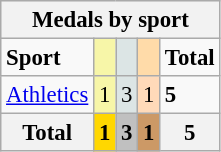<table class=wikitable style="font-size:95%; ">
<tr bgcolor=EFEFEF>
<th colspan=7><strong>Medals by sport</strong></th>
</tr>
<tr>
<td><strong>Sport</strong></td>
<td bgcolor=F7F6A8></td>
<td bgcolor=DCE5E5></td>
<td bgcolor=FFDBA9></td>
<td><strong>Total</strong></td>
</tr>
<tr>
<td><a href='#'>Athletics</a></td>
<td bgcolor=F7F6A8>1</td>
<td bgcolor=DCE5E5>3</td>
<td bgcolor=FFDAB9>1</td>
<td><strong>5</strong></td>
</tr>
<tr>
<th>Total</th>
<th style="background:gold;">1</th>
<th style="background:silver;">3</th>
<th style="background:#c96;">1</th>
<th>5</th>
</tr>
</table>
